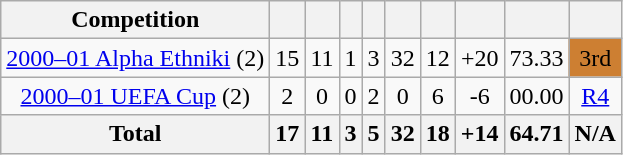<table class="wikitable" style="text-align:center">
<tr>
<th>Competition</th>
<th></th>
<th></th>
<th></th>
<th></th>
<th></th>
<th></th>
<th></th>
<th></th>
<th></th>
</tr>
<tr>
<td><a href='#'>2000–01 Alpha Ethniki</a> (2)</td>
<td>15</td>
<td>11</td>
<td>1</td>
<td>3</td>
<td>32</td>
<td>12</td>
<td>+20</td>
<td>73.33</td>
<td bgcolor=#CD7F32>3rd</td>
</tr>
<tr>
<td><a href='#'>2000–01 UEFA Cup</a> (2)</td>
<td>2</td>
<td>0</td>
<td>0</td>
<td>2</td>
<td>0</td>
<td>6</td>
<td>-6</td>
<td>00.00</td>
<td><a href='#'>R4</a></td>
</tr>
<tr>
<th>Total</th>
<th>17</th>
<th>11</th>
<th>3</th>
<th>5</th>
<th>32</th>
<th>18</th>
<th>+14</th>
<th>64.71</th>
<th>N/A</th>
</tr>
</table>
